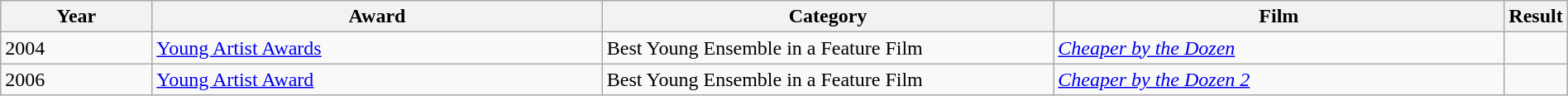<table class="wikitable" style="width:100%">
<tr>
<th width="10%">Year</th>
<th width="30%">Award</th>
<th width="30%">Category</th>
<th width="40%">Film</th>
<th width="20%">Result</th>
</tr>
<tr>
<td>2004</td>
<td><a href='#'>Young Artist Awards</a></td>
<td>Best Young Ensemble in a Feature Film</td>
<td><em><a href='#'>Cheaper by the Dozen</a></em></td>
<td></td>
</tr>
<tr>
<td>2006</td>
<td><a href='#'>Young Artist Award</a></td>
<td>Best Young Ensemble in a Feature Film</td>
<td><em><a href='#'>Cheaper by the Dozen 2</a></em></td>
<td></td>
</tr>
</table>
